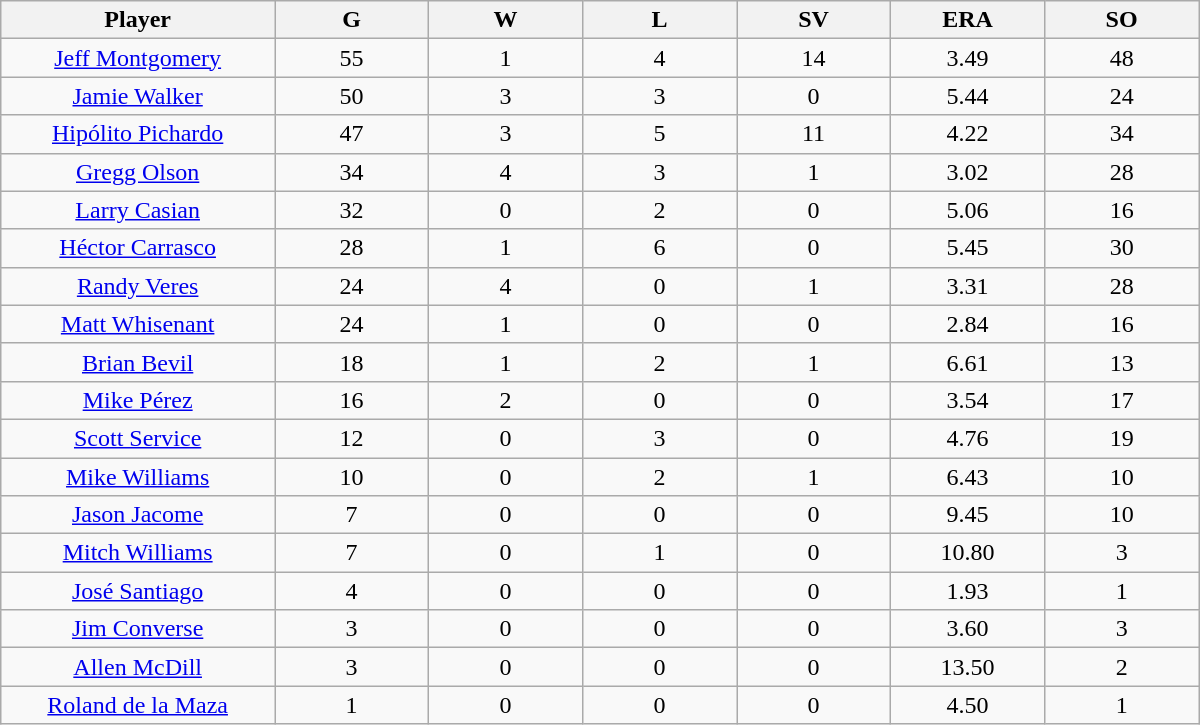<table class="wikitable sortable">
<tr>
<th bgcolor="#DDDDFF" width="16%">Player</th>
<th bgcolor="#DDDDFF" width="9%">G</th>
<th bgcolor="#DDDDFF" width="9%">W</th>
<th bgcolor="#DDDDFF" width="9%">L</th>
<th bgcolor="#DDDDFF" width="9%">SV</th>
<th bgcolor="#DDDDFF" width="9%">ERA</th>
<th bgcolor="#DDDDFF" width="9%">SO</th>
</tr>
<tr align="center">
<td><a href='#'>Jeff Montgomery</a></td>
<td>55</td>
<td>1</td>
<td>4</td>
<td>14</td>
<td>3.49</td>
<td>48</td>
</tr>
<tr align=center>
<td><a href='#'>Jamie Walker</a></td>
<td>50</td>
<td>3</td>
<td>3</td>
<td>0</td>
<td>5.44</td>
<td>24</td>
</tr>
<tr align=center>
<td><a href='#'>Hipólito Pichardo</a></td>
<td>47</td>
<td>3</td>
<td>5</td>
<td>11</td>
<td>4.22</td>
<td>34</td>
</tr>
<tr align=center>
<td><a href='#'>Gregg Olson</a></td>
<td>34</td>
<td>4</td>
<td>3</td>
<td>1</td>
<td>3.02</td>
<td>28</td>
</tr>
<tr align=center>
<td><a href='#'>Larry Casian</a></td>
<td>32</td>
<td>0</td>
<td>2</td>
<td>0</td>
<td>5.06</td>
<td>16</td>
</tr>
<tr align=center>
<td><a href='#'>Héctor Carrasco</a></td>
<td>28</td>
<td>1</td>
<td>6</td>
<td>0</td>
<td>5.45</td>
<td>30</td>
</tr>
<tr align=center>
<td><a href='#'>Randy Veres</a></td>
<td>24</td>
<td>4</td>
<td>0</td>
<td>1</td>
<td>3.31</td>
<td>28</td>
</tr>
<tr align=center>
<td><a href='#'>Matt Whisenant</a></td>
<td>24</td>
<td>1</td>
<td>0</td>
<td>0</td>
<td>2.84</td>
<td>16</td>
</tr>
<tr align=center>
<td><a href='#'>Brian Bevil</a></td>
<td>18</td>
<td>1</td>
<td>2</td>
<td>1</td>
<td>6.61</td>
<td>13</td>
</tr>
<tr align=center>
<td><a href='#'>Mike Pérez</a></td>
<td>16</td>
<td>2</td>
<td>0</td>
<td>0</td>
<td>3.54</td>
<td>17</td>
</tr>
<tr align=center>
<td><a href='#'>Scott Service</a></td>
<td>12</td>
<td>0</td>
<td>3</td>
<td>0</td>
<td>4.76</td>
<td>19</td>
</tr>
<tr align=center>
<td><a href='#'>Mike Williams</a></td>
<td>10</td>
<td>0</td>
<td>2</td>
<td>1</td>
<td>6.43</td>
<td>10</td>
</tr>
<tr align=center>
<td><a href='#'>Jason Jacome</a></td>
<td>7</td>
<td>0</td>
<td>0</td>
<td>0</td>
<td>9.45</td>
<td>10</td>
</tr>
<tr align=center>
<td><a href='#'>Mitch Williams</a></td>
<td>7</td>
<td>0</td>
<td>1</td>
<td>0</td>
<td>10.80</td>
<td>3</td>
</tr>
<tr align=center>
<td><a href='#'>José Santiago</a></td>
<td>4</td>
<td>0</td>
<td>0</td>
<td>0</td>
<td>1.93</td>
<td>1</td>
</tr>
<tr align=center>
<td><a href='#'>Jim Converse</a></td>
<td>3</td>
<td>0</td>
<td>0</td>
<td>0</td>
<td>3.60</td>
<td>3</td>
</tr>
<tr align=center>
<td><a href='#'>Allen McDill</a></td>
<td>3</td>
<td>0</td>
<td>0</td>
<td>0</td>
<td>13.50</td>
<td>2</td>
</tr>
<tr align=center>
<td><a href='#'>Roland de la Maza</a></td>
<td>1</td>
<td>0</td>
<td>0</td>
<td>0</td>
<td>4.50</td>
<td>1</td>
</tr>
</table>
